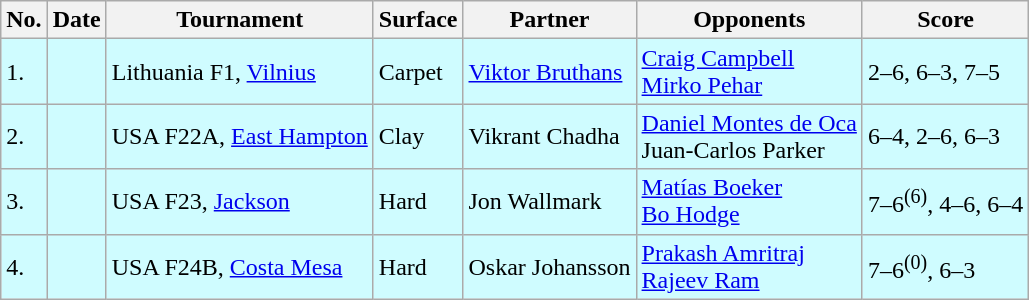<table class="sortable wikitable">
<tr>
<th>No.</th>
<th>Date</th>
<th>Tournament</th>
<th>Surface</th>
<th>Partner</th>
<th>Opponents</th>
<th class="unsortable">Score</th>
</tr>
<tr style="background:#cffcff;">
<td>1.</td>
<td></td>
<td>Lithuania F1, <a href='#'>Vilnius</a></td>
<td>Carpet</td>
<td> <a href='#'>Viktor Bruthans</a></td>
<td> <a href='#'>Craig Campbell</a> <br>  <a href='#'>Mirko Pehar</a></td>
<td>2–6, 6–3, 7–5</td>
</tr>
<tr style="background:#cffcff;">
<td>2.</td>
<td></td>
<td>USA F22A, <a href='#'>East Hampton</a></td>
<td>Clay</td>
<td> Vikrant Chadha</td>
<td> <a href='#'>Daniel Montes de Oca</a> <br>  Juan-Carlos Parker</td>
<td>6–4, 2–6, 6–3</td>
</tr>
<tr style="background:#cffcff;">
<td>3.</td>
<td></td>
<td>USA F23, <a href='#'>Jackson</a></td>
<td>Hard</td>
<td> Jon Wallmark</td>
<td> <a href='#'>Matías Boeker</a> <br>  <a href='#'>Bo Hodge</a></td>
<td>7–6<sup>(6)</sup>, 4–6, 6–4</td>
</tr>
<tr style="background:#cffcff;">
<td>4.</td>
<td></td>
<td>USA F24B, <a href='#'>Costa Mesa</a></td>
<td>Hard</td>
<td> Oskar Johansson</td>
<td> <a href='#'>Prakash Amritraj</a> <br>  <a href='#'>Rajeev Ram</a></td>
<td>7–6<sup>(0)</sup>, 6–3</td>
</tr>
</table>
